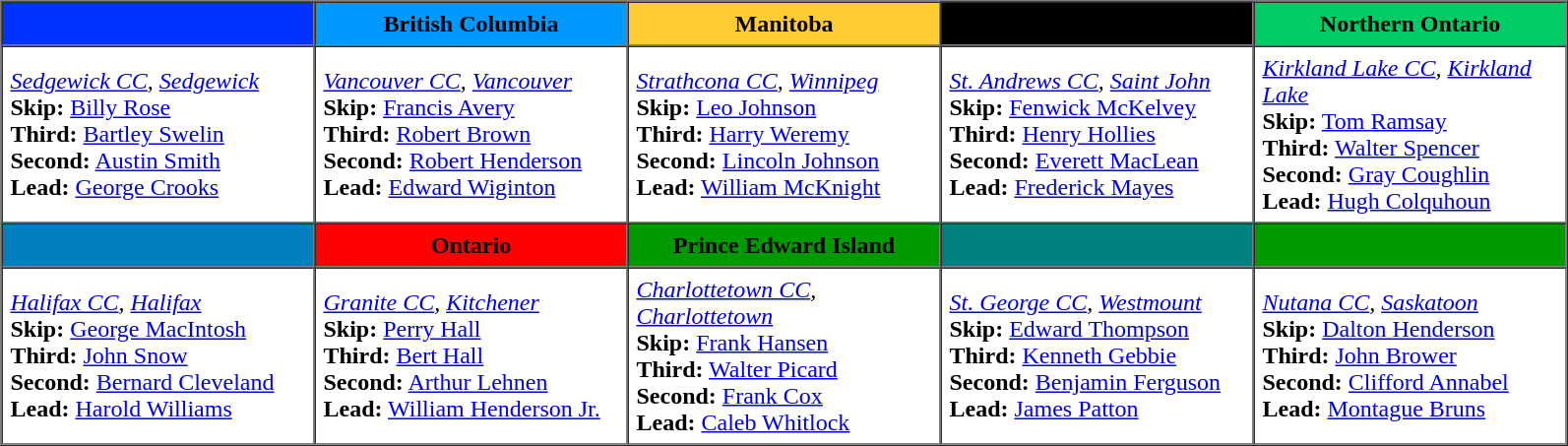<table - border=1 cellpadding=5 cellspacing=0>
<tr>
<th bgcolor=#0033FF width=200></th>
<th style="background:#09f; width:200px;">British Columbia</th>
<th style="background:#FFCC33; width:200px;">Manitoba</th>
<th bgcolor=#000000 width=200></th>
<th style="background:#0c6; width:200px;">Northern Ontario</th>
</tr>
<tr>
<td><em><a href='#'>Sedgewick CC</a>, <a href='#'>Sedgewick</a></em><br><strong>Skip:</strong> <a href='#'>Billy Rose</a><br>
<strong>Third:</strong> <a href='#'>Bartley Swelin</a><br>
<strong>Second:</strong> <a href='#'>Austin Smith</a><br>
<strong>Lead:</strong> <a href='#'>George Crooks</a></td>
<td><em><a href='#'>Vancouver CC</a>, <a href='#'>Vancouver</a></em><br><strong>Skip:</strong> <a href='#'>Francis Avery</a><br>
<strong>Third:</strong> <a href='#'>Robert Brown</a><br>
<strong>Second:</strong> <a href='#'>Robert Henderson</a><br>
<strong>Lead:</strong> <a href='#'>Edward Wiginton</a></td>
<td><em><a href='#'>Strathcona CC</a>, <a href='#'>Winnipeg</a></em><br><strong>Skip:</strong> <a href='#'>Leo Johnson</a><br>
<strong>Third:</strong> <a href='#'>Harry Weremy</a><br>
<strong>Second:</strong> <a href='#'>Lincoln Johnson</a><br>
<strong>Lead:</strong> <a href='#'>William McKnight</a></td>
<td><em><a href='#'>St. Andrews CC</a>, <a href='#'>Saint John</a></em><br><strong>Skip:</strong> <a href='#'>Fenwick McKelvey</a><br>
<strong>Third:</strong> <a href='#'>Henry Hollies</a><br>
<strong>Second:</strong> <a href='#'>Everett MacLean</a><br>
<strong>Lead:</strong> <a href='#'>Frederick Mayes</a></td>
<td><em><a href='#'>Kirkland Lake CC</a>, <a href='#'>Kirkland Lake</a></em><br><strong>Skip:</strong> <a href='#'>Tom Ramsay</a><br>
<strong>Third:</strong> <a href='#'>Walter Spencer</a><br>
<strong>Second:</strong> <a href='#'>Gray Coughlin</a><br>
<strong>Lead:</strong> <a href='#'>Hugh Colquhoun</a></td>
</tr>
<tr border=1 cellpadding=5 cellspacing=0>
<th bgcolor=#0080C0 width=200></th>
<th bgcolor=#FF0000 width=200>Ontario</th>
<th style="background:#090; width:200px;">Prince Edward Island</th>
<th style="background:#008080; width:200px;"></th>
<th bgcolor=#009900 width=200></th>
</tr>
<tr>
<td><em><a href='#'>Halifax CC</a>, <a href='#'>Halifax</a></em><br><strong>Skip:</strong> <a href='#'>George MacIntosh</a><br>
<strong>Third:</strong> <a href='#'>John Snow</a><br>
<strong>Second:</strong> <a href='#'>Bernard Cleveland</a><br>
<strong>Lead:</strong> <a href='#'>Harold Williams</a></td>
<td><em><a href='#'>Granite CC</a>, <a href='#'>Kitchener</a></em><br><strong>Skip:</strong> <a href='#'>Perry Hall</a><br>
<strong>Third:</strong> <a href='#'>Bert Hall</a><br>
<strong>Second:</strong> <a href='#'>Arthur Lehnen</a><br>
<strong>Lead:</strong> <a href='#'>William Henderson Jr.</a></td>
<td><em><a href='#'>Charlottetown CC</a>, <a href='#'>Charlottetown</a></em><br><strong>Skip:</strong> <a href='#'>Frank Hansen</a><br>
<strong>Third:</strong> <a href='#'>Walter Picard</a><br>
<strong>Second:</strong> <a href='#'>Frank Cox</a><br>
<strong>Lead:</strong> <a href='#'>Caleb Whitlock</a></td>
<td><em><a href='#'>St. George CC</a>, <a href='#'>Westmount</a></em><br><strong>Skip:</strong> <a href='#'>Edward Thompson</a><br>
<strong>Third:</strong> <a href='#'>Kenneth Gebbie</a><br>
<strong>Second:</strong> <a href='#'>Benjamin Ferguson</a><br>
<strong>Lead:</strong> <a href='#'>James Patton</a></td>
<td><em><a href='#'>Nutana CC</a>, <a href='#'>Saskatoon</a></em><br><strong>Skip:</strong> <a href='#'>Dalton Henderson</a><br>
<strong>Third:</strong> <a href='#'>John Brower</a><br>
<strong>Second:</strong> <a href='#'>Clifford Annabel</a><br>
<strong>Lead:</strong> <a href='#'>Montague Bruns</a></td>
</tr>
</table>
